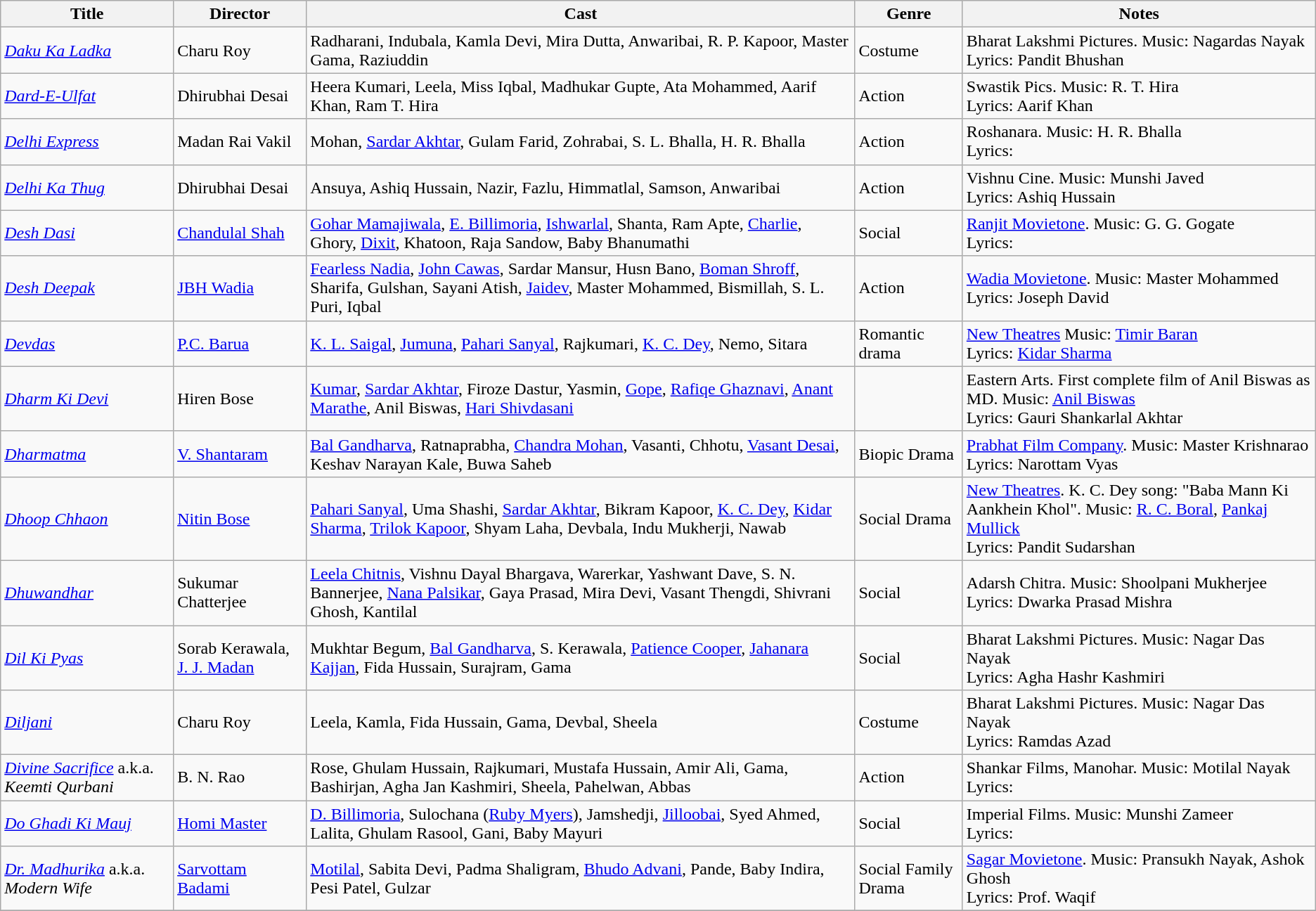<table class="wikitable">
<tr>
<th>Title</th>
<th>Director</th>
<th>Cast</th>
<th>Genre</th>
<th>Notes</th>
</tr>
<tr>
<td><em><a href='#'>Daku Ka Ladka</a></em></td>
<td>Charu Roy</td>
<td>Radharani, Indubala,  Kamla Devi,  Mira Dutta, Anwaribai, R. P. Kapoor, Master Gama, Raziuddin</td>
<td>Costume</td>
<td>Bharat Lakshmi Pictures.  Music: Nagardas Nayak<br>Lyrics: Pandit Bhushan</td>
</tr>
<tr>
<td><em><a href='#'>Dard-E-Ulfat</a></em></td>
<td>Dhirubhai Desai</td>
<td>Heera Kumari, Leela, Miss Iqbal, Madhukar Gupte, Ata Mohammed, Aarif Khan, Ram T. Hira</td>
<td>Action</td>
<td>Swastik Pics.  Music: R. T. Hira <br>Lyrics: Aarif Khan</td>
</tr>
<tr>
<td><em><a href='#'>Delhi Express</a></em></td>
<td>Madan Rai Vakil</td>
<td>Mohan, <a href='#'>Sardar Akhtar</a>, Gulam Farid, Zohrabai, S. L. Bhalla, H. R. Bhalla</td>
<td>Action</td>
<td>Roshanara.  Music: H. R. Bhalla<br>Lyrics:</td>
</tr>
<tr>
<td><em><a href='#'>Delhi Ka Thug</a></em></td>
<td>Dhirubhai Desai</td>
<td>Ansuya, Ashiq Hussain, Nazir, Fazlu, Himmatlal, Samson, Anwaribai</td>
<td>Action</td>
<td>Vishnu Cine. Music: Munshi Javed<br>Lyrics: Ashiq Hussain</td>
</tr>
<tr>
<td><em><a href='#'>Desh Dasi</a></em></td>
<td><a href='#'>Chandulal Shah</a></td>
<td><a href='#'>Gohar Mamajiwala</a>, <a href='#'>E. Billimoria</a>, <a href='#'>Ishwarlal</a>, Shanta, Ram Apte, <a href='#'>Charlie</a>, Ghory, <a href='#'>Dixit</a>, Khatoon, Raja Sandow, Baby Bhanumathi</td>
<td>Social</td>
<td><a href='#'>Ranjit Movietone</a>. Music: G. G. Gogate<br>Lyrics:</td>
</tr>
<tr>
<td><em><a href='#'>Desh Deepak</a></em></td>
<td><a href='#'>JBH Wadia</a></td>
<td><a href='#'>Fearless Nadia</a>, <a href='#'>John Cawas</a>, Sardar Mansur, Husn Bano, <a href='#'>Boman Shroff</a>, Sharifa, Gulshan, Sayani Atish, <a href='#'>Jaidev</a>, Master Mohammed, Bismillah, S. L. Puri,  Iqbal</td>
<td>Action</td>
<td><a href='#'>Wadia Movietone</a>. Music: Master Mohammed <br>Lyrics: Joseph David</td>
</tr>
<tr>
<td><em><a href='#'>Devdas</a></em></td>
<td><a href='#'>P.C. Barua</a></td>
<td><a href='#'>K. L. Saigal</a>, <a href='#'>Jumuna</a>, <a href='#'>Pahari Sanyal</a>,  Rajkumari, <a href='#'>K. C. Dey</a>, Nemo, Sitara</td>
<td>Romantic drama</td>
<td><a href='#'>New Theatres</a> Music: <a href='#'>Timir Baran</a><br>Lyrics: <a href='#'>Kidar Sharma</a></td>
</tr>
<tr>
<td><em><a href='#'>Dharm Ki Devi</a></em></td>
<td>Hiren Bose</td>
<td><a href='#'>Kumar</a>, <a href='#'>Sardar Akhtar</a>, Firoze Dastur, Yasmin, <a href='#'>Gope</a>, <a href='#'>Rafiqe Ghaznavi</a>, <a href='#'>Anant Marathe</a>, Anil Biswas, <a href='#'>Hari Shivdasani</a></td>
<td></td>
<td>Eastern Arts. First complete film of Anil Biswas as MD. Music: <a href='#'>Anil Biswas</a><br>Lyrics: Gauri Shankarlal Akhtar</td>
</tr>
<tr>
<td><em><a href='#'>Dharmatma</a></em></td>
<td><a href='#'>V. Shantaram</a></td>
<td><a href='#'>Bal Gandharva</a>, Ratnaprabha, <a href='#'>Chandra Mohan</a>, Vasanti,  Chhotu, <a href='#'>Vasant Desai</a>,  Keshav Narayan Kale, Buwa Saheb</td>
<td>Biopic Drama</td>
<td><a href='#'>Prabhat Film Company</a>. Music: Master Krishnarao<br>Lyrics: Narottam Vyas</td>
</tr>
<tr>
<td><em><a href='#'>Dhoop Chhaon</a></em></td>
<td><a href='#'>Nitin Bose</a></td>
<td><a href='#'>Pahari Sanyal</a>, Uma Shashi, <a href='#'>Sardar Akhtar</a>, Bikram Kapoor, <a href='#'>K. C. Dey</a>, <a href='#'>Kidar Sharma</a>, <a href='#'>Trilok Kapoor</a>, Shyam Laha, Devbala, Indu Mukherji, Nawab</td>
<td>Social Drama</td>
<td><a href='#'>New Theatres</a>. K. C. Dey song: "Baba Mann Ki Aankhein Khol". Music: <a href='#'>R. C. Boral</a>, <a href='#'>Pankaj Mullick</a><br>Lyrics: Pandit Sudarshan</td>
</tr>
<tr>
<td><em><a href='#'>Dhuwandhar</a></em></td>
<td>Sukumar Chatterjee</td>
<td><a href='#'>Leela Chitnis</a>, Vishnu Dayal Bhargava, Warerkar, Yashwant Dave, S. N. Bannerjee, <a href='#'>Nana Palsikar</a>, Gaya Prasad, Mira Devi, Vasant Thengdi, Shivrani Ghosh, Kantilal</td>
<td>Social</td>
<td>Adarsh Chitra. Music: Shoolpani Mukherjee<br>Lyrics: Dwarka Prasad Mishra</td>
</tr>
<tr>
<td><em><a href='#'>Dil Ki Pyas</a></em></td>
<td>Sorab Kerawala, <a href='#'>J. J. Madan</a></td>
<td>Mukhtar Begum, <a href='#'>Bal Gandharva</a>,  S. Kerawala, <a href='#'>Patience Cooper</a>, <a href='#'>Jahanara Kajjan</a>,  Fida Hussain, Surajram, Gama</td>
<td>Social</td>
<td>Bharat Lakshmi Pictures.  Music: Nagar Das Nayak<br>Lyrics: Agha Hashr Kashmiri</td>
</tr>
<tr>
<td><em><a href='#'>Diljani</a></em></td>
<td>Charu Roy</td>
<td>Leela, Kamla, Fida Hussain, Gama, Devbal, Sheela</td>
<td>Costume</td>
<td>Bharat Lakshmi Pictures. Music: Nagar Das Nayak<br>Lyrics: Ramdas Azad</td>
</tr>
<tr>
<td><em><a href='#'>Divine Sacrifice</a></em> a.k.a. <em>Keemti Qurbani</em></td>
<td>B. N. Rao</td>
<td>Rose, Ghulam Hussain, Rajkumari,  Mustafa Hussain, Amir Ali, Gama, Bashirjan, Agha Jan Kashmiri, Sheela, Pahelwan, Abbas</td>
<td>Action</td>
<td>Shankar Films, Manohar. Music: Motilal Nayak<br>Lyrics:</td>
</tr>
<tr>
<td><em><a href='#'>Do Ghadi Ki Mauj</a></em></td>
<td><a href='#'>Homi Master</a></td>
<td><a href='#'>D. Billimoria</a>, Sulochana (<a href='#'>Ruby Myers</a>), Jamshedji, <a href='#'>Jilloobai</a>, Syed Ahmed, Lalita, Ghulam Rasool, Gani, Baby Mayuri</td>
<td>Social</td>
<td>Imperial Films. Music: Munshi Zameer<br>Lyrics:</td>
</tr>
<tr>
<td><em><a href='#'>Dr. Madhurika</a></em> a.k.a. <em>Modern Wife</em></td>
<td><a href='#'>Sarvottam Badami</a></td>
<td><a href='#'>Motilal</a>, Sabita Devi, Padma Shaligram, <a href='#'>Bhudo Advani</a>, Pande, Baby Indira, Pesi Patel, Gulzar</td>
<td>Social Family Drama</td>
<td><a href='#'>Sagar Movietone</a>. Music: Pransukh Nayak, Ashok Ghosh<br>Lyrics: Prof. Waqif</td>
</tr>
<tr>
</tr>
</table>
